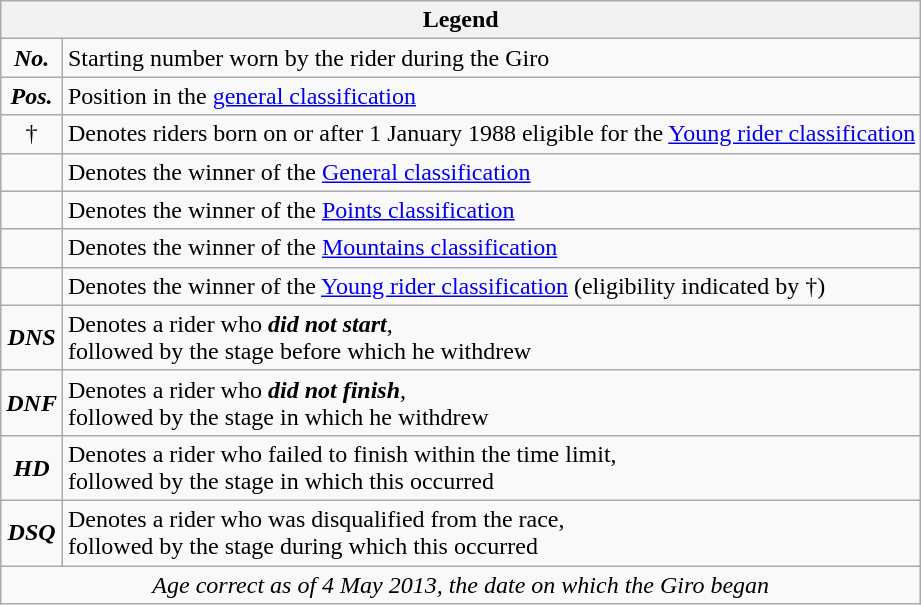<table class="wikitable">
<tr>
<th colspan=2>Legend</th>
</tr>
<tr>
<td align=center><strong><em>No.</em></strong></td>
<td>Starting number worn by the rider during the Giro</td>
</tr>
<tr>
<td align=center><strong><em>Pos.</em></strong></td>
<td>Position in the <a href='#'>general classification</a></td>
</tr>
<tr>
<td align=center>†</td>
<td>Denotes riders born on or after 1 January 1988 eligible for the <a href='#'>Young rider classification</a></td>
</tr>
<tr>
<td align=center>    </td>
<td>Denotes the winner of the <a href='#'>General classification</a></td>
</tr>
<tr>
<td align=center>    </td>
<td>Denotes the winner of the <a href='#'>Points classification</a></td>
</tr>
<tr>
<td align=center>    </td>
<td>Denotes the winner of the <a href='#'>Mountains classification</a></td>
</tr>
<tr>
<td align=center>    </td>
<td>Denotes the winner of the <a href='#'>Young rider classification</a> (eligibility indicated by †)</td>
</tr>
<tr>
<td align=center><strong><em>DNS</em></strong></td>
<td>Denotes a rider who <strong><em>did not start</em></strong>,<br>followed by the stage before which he withdrew</td>
</tr>
<tr>
<td align=center><strong><em>DNF</em></strong></td>
<td>Denotes a rider who <strong><em>did not finish</em></strong>,<br>followed by the stage in which he withdrew</td>
</tr>
<tr>
<td align=center><strong><em>HD</em></strong></td>
<td>Denotes a rider who failed to finish within the time limit,<br>followed by the stage in which this occurred</td>
</tr>
<tr>
<td align=center><strong><em>DSQ</em></strong></td>
<td>Denotes a rider who was disqualified from the race,<br>followed by the stage during which this occurred</td>
</tr>
<tr>
<td align=center colspan=2><em>Age correct as of 4 May 2013, the date on which the Giro began</em></td>
</tr>
</table>
